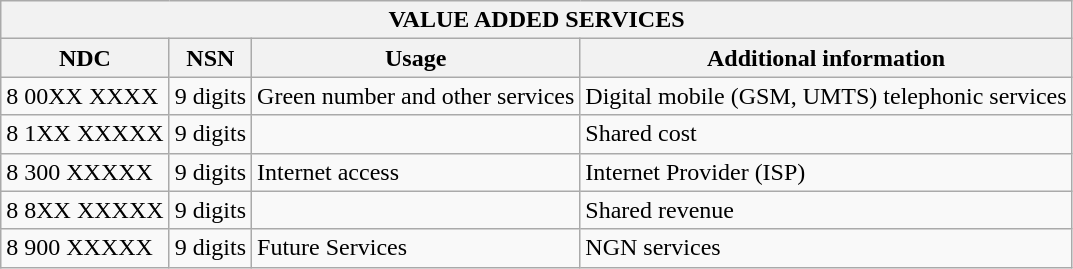<table class="wikitable">
<tr>
<th colspan="4">VALUE ADDED SERVICES</th>
</tr>
<tr>
<th>NDC</th>
<th>NSN</th>
<th>Usage</th>
<th>Additional information</th>
</tr>
<tr>
<td>8 00XX XXXX</td>
<td>9 digits</td>
<td>Green number and other services</td>
<td>Digital mobile (GSM, UMTS) telephonic services</td>
</tr>
<tr>
<td>8 1XX XXXXX</td>
<td>9 digits</td>
<td></td>
<td>Shared cost</td>
</tr>
<tr>
<td>8 300 XXXXX</td>
<td>9 digits</td>
<td>Internet access</td>
<td>Internet Provider (ISP)</td>
</tr>
<tr>
<td>8 8XX XXXXX</td>
<td>9 digits</td>
<td></td>
<td>Shared revenue</td>
</tr>
<tr>
<td>8 900 XXXXX</td>
<td>9 digits</td>
<td>Future Services</td>
<td>NGN services</td>
</tr>
</table>
